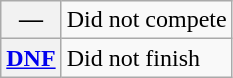<table class="wikitable">
<tr>
<th scope="row">—</th>
<td>Did not compete</td>
</tr>
<tr>
<th scope="row"><a href='#'>DNF</a></th>
<td>Did not finish</td>
</tr>
</table>
